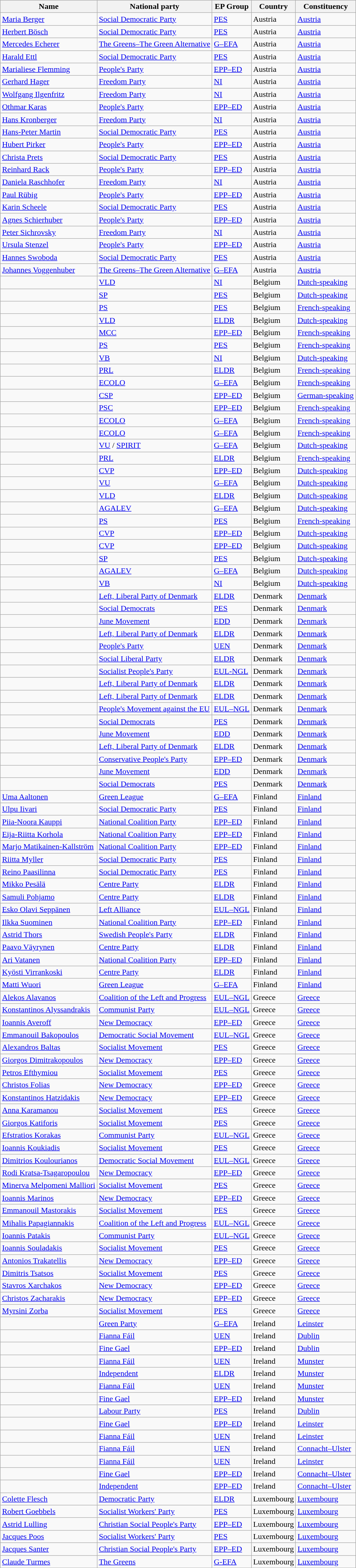<table class="sortable wikitable">
<tr>
<th>Name</th>
<th>National party</th>
<th>EP Group</th>
<th>Country</th>
<th>Constituency</th>
</tr>
<tr>
<td><a href='#'>Maria Berger</a></td>
<td> <a href='#'>Social Democratic Party</a></td>
<td> <a href='#'>PES</a></td>
<td> Austria</td>
<td><a href='#'>Austria</a></td>
</tr>
<tr>
<td><a href='#'>Herbert Bösch</a></td>
<td> <a href='#'>Social Democratic Party</a></td>
<td> <a href='#'>PES</a></td>
<td> Austria</td>
<td><a href='#'>Austria</a></td>
</tr>
<tr>
<td><a href='#'>Mercedes Echerer</a></td>
<td> <a href='#'>The Greens–The Green Alternative</a></td>
<td> <a href='#'>G–EFA</a></td>
<td> Austria</td>
<td><a href='#'>Austria</a></td>
</tr>
<tr>
<td><a href='#'>Harald Ettl</a></td>
<td> <a href='#'>Social Democratic Party</a></td>
<td> <a href='#'>PES</a></td>
<td> Austria</td>
<td><a href='#'>Austria</a></td>
</tr>
<tr>
<td><a href='#'>Marialiese Flemming</a></td>
<td> <a href='#'>People's Party</a></td>
<td> <a href='#'>EPP–ED</a></td>
<td> Austria</td>
<td><a href='#'>Austria</a></td>
</tr>
<tr>
<td><a href='#'>Gerhard Hager</a></td>
<td> <a href='#'>Freedom Party</a></td>
<td> <a href='#'>NI</a></td>
<td> Austria</td>
<td><a href='#'>Austria</a></td>
</tr>
<tr>
<td><a href='#'>Wolfgang Ilgenfritz</a></td>
<td> <a href='#'>Freedom Party</a></td>
<td> <a href='#'>NI</a></td>
<td> Austria</td>
<td><a href='#'>Austria</a></td>
</tr>
<tr>
<td><a href='#'>Othmar Karas</a></td>
<td> <a href='#'>People's Party</a></td>
<td> <a href='#'>EPP–ED</a></td>
<td> Austria</td>
<td><a href='#'>Austria</a></td>
</tr>
<tr>
<td><a href='#'>Hans Kronberger</a></td>
<td> <a href='#'>Freedom Party</a></td>
<td> <a href='#'>NI</a></td>
<td> Austria</td>
<td><a href='#'>Austria</a></td>
</tr>
<tr>
<td><a href='#'>Hans-Peter Martin</a></td>
<td> <a href='#'>Social Democratic Party</a></td>
<td> <a href='#'>PES</a></td>
<td> Austria</td>
<td><a href='#'>Austria</a></td>
</tr>
<tr>
<td><a href='#'>Hubert Pirker</a></td>
<td> <a href='#'>People's Party</a></td>
<td> <a href='#'>EPP–ED</a></td>
<td> Austria</td>
<td><a href='#'>Austria</a></td>
</tr>
<tr>
<td><a href='#'>Christa Prets</a></td>
<td> <a href='#'>Social Democratic Party</a></td>
<td> <a href='#'>PES</a></td>
<td> Austria</td>
<td><a href='#'>Austria</a></td>
</tr>
<tr>
<td><a href='#'>Reinhard Rack</a></td>
<td> <a href='#'>People's Party</a></td>
<td> <a href='#'>EPP–ED</a></td>
<td> Austria</td>
<td><a href='#'>Austria</a></td>
</tr>
<tr>
<td><a href='#'>Daniela Raschhofer</a></td>
<td> <a href='#'>Freedom Party</a></td>
<td> <a href='#'>NI</a></td>
<td> Austria</td>
<td><a href='#'>Austria</a></td>
</tr>
<tr>
<td><a href='#'>Paul Rübig</a></td>
<td> <a href='#'>People's Party</a></td>
<td> <a href='#'>EPP–ED</a></td>
<td> Austria</td>
<td><a href='#'>Austria</a></td>
</tr>
<tr>
<td><a href='#'>Karin Scheele</a></td>
<td> <a href='#'>Social Democratic Party</a></td>
<td> <a href='#'>PES</a></td>
<td> Austria</td>
<td><a href='#'>Austria</a></td>
</tr>
<tr>
<td><a href='#'>Agnes Schierhuber</a></td>
<td> <a href='#'>People's Party</a></td>
<td> <a href='#'>EPP–ED</a></td>
<td> Austria</td>
<td><a href='#'>Austria</a></td>
</tr>
<tr>
<td><a href='#'>Peter Sichrovsky</a></td>
<td> <a href='#'>Freedom Party</a></td>
<td> <a href='#'>NI</a></td>
<td> Austria</td>
<td><a href='#'>Austria</a></td>
</tr>
<tr>
<td><a href='#'>Ursula Stenzel</a></td>
<td> <a href='#'>People's Party</a></td>
<td> <a href='#'>EPP–ED</a></td>
<td> Austria</td>
<td><a href='#'>Austria</a></td>
</tr>
<tr>
<td><a href='#'>Hannes Swoboda</a></td>
<td> <a href='#'>Social Democratic Party</a></td>
<td> <a href='#'>PES</a></td>
<td> Austria</td>
<td><a href='#'>Austria</a></td>
</tr>
<tr>
<td><a href='#'>Johannes Voggenhuber</a></td>
<td> <a href='#'>The Greens–The Green Alternative</a></td>
<td> <a href='#'>G–EFA</a></td>
<td> Austria</td>
<td><a href='#'>Austria</a></td>
</tr>
<tr>
<td></td>
<td> <a href='#'>VLD</a></td>
<td> <a href='#'>NI</a></td>
<td> Belgium</td>
<td><a href='#'>Dutch-speaking</a></td>
</tr>
<tr>
<td></td>
<td> <a href='#'>SP</a></td>
<td> <a href='#'>PES</a></td>
<td> Belgium</td>
<td><a href='#'>Dutch-speaking</a></td>
</tr>
<tr>
<td></td>
<td> <a href='#'>PS</a></td>
<td> <a href='#'>PES</a></td>
<td> Belgium</td>
<td><a href='#'>French-speaking</a></td>
</tr>
<tr>
<td></td>
<td> <a href='#'>VLD</a></td>
<td> <a href='#'>ELDR</a></td>
<td> Belgium</td>
<td><a href='#'>Dutch-speaking</a></td>
</tr>
<tr>
<td></td>
<td> <a href='#'>MCC</a></td>
<td> <a href='#'>EPP–ED</a></td>
<td> Belgium</td>
<td><a href='#'>French-speaking</a></td>
</tr>
<tr>
<td></td>
<td> <a href='#'>PS</a></td>
<td> <a href='#'>PES</a></td>
<td> Belgium</td>
<td><a href='#'>French-speaking</a></td>
</tr>
<tr>
<td></td>
<td> <a href='#'>VB</a></td>
<td> <a href='#'>NI</a></td>
<td> Belgium</td>
<td><a href='#'>Dutch-speaking</a></td>
</tr>
<tr>
<td></td>
<td> <a href='#'>PRL</a></td>
<td> <a href='#'>ELDR</a></td>
<td> Belgium</td>
<td><a href='#'>French-speaking</a></td>
</tr>
<tr>
<td></td>
<td> <a href='#'>ECOLO</a></td>
<td> <a href='#'>G–EFA</a></td>
<td> Belgium</td>
<td><a href='#'>French-speaking</a></td>
</tr>
<tr>
<td></td>
<td> <a href='#'>CSP</a></td>
<td> <a href='#'>EPP–ED</a></td>
<td> Belgium</td>
<td><a href='#'>German-speaking</a></td>
</tr>
<tr>
<td></td>
<td> <a href='#'>PSC</a></td>
<td> <a href='#'>EPP–ED</a></td>
<td> Belgium</td>
<td><a href='#'>French-speaking</a></td>
</tr>
<tr>
<td></td>
<td> <a href='#'>ECOLO</a></td>
<td> <a href='#'>G–EFA</a></td>
<td> Belgium</td>
<td><a href='#'>French-speaking</a></td>
</tr>
<tr>
<td></td>
<td> <a href='#'>ECOLO</a></td>
<td> <a href='#'>G–EFA</a></td>
<td> Belgium</td>
<td><a href='#'>French-speaking</a></td>
</tr>
<tr>
<td></td>
<td> <a href='#'>VU</a> /  <a href='#'>SPIRIT</a></td>
<td> <a href='#'>G–EFA</a></td>
<td> Belgium</td>
<td><a href='#'>Dutch-speaking</a></td>
</tr>
<tr>
<td></td>
<td> <a href='#'>PRL</a></td>
<td> <a href='#'>ELDR</a></td>
<td> Belgium</td>
<td><a href='#'>French-speaking</a></td>
</tr>
<tr>
<td></td>
<td> <a href='#'>CVP</a></td>
<td> <a href='#'>EPP–ED</a></td>
<td> Belgium</td>
<td><a href='#'>Dutch-speaking</a></td>
</tr>
<tr>
<td></td>
<td> <a href='#'>VU</a></td>
<td> <a href='#'>G–EFA</a></td>
<td> Belgium</td>
<td><a href='#'>Dutch-speaking</a></td>
</tr>
<tr>
<td></td>
<td> <a href='#'>VLD</a></td>
<td> <a href='#'>ELDR</a></td>
<td> Belgium</td>
<td><a href='#'>Dutch-speaking</a></td>
</tr>
<tr>
<td></td>
<td> <a href='#'>AGALEV</a></td>
<td> <a href='#'>G–EFA</a></td>
<td> Belgium</td>
<td><a href='#'>Dutch-speaking</a></td>
</tr>
<tr>
<td></td>
<td> <a href='#'>PS</a></td>
<td> <a href='#'>PES</a></td>
<td> Belgium</td>
<td><a href='#'>French-speaking</a></td>
</tr>
<tr>
<td></td>
<td> <a href='#'>CVP</a></td>
<td> <a href='#'>EPP–ED</a></td>
<td> Belgium</td>
<td><a href='#'>Dutch-speaking</a></td>
</tr>
<tr>
<td></td>
<td> <a href='#'>CVP</a></td>
<td> <a href='#'>EPP–ED</a></td>
<td> Belgium</td>
<td><a href='#'>Dutch-speaking</a></td>
</tr>
<tr>
<td></td>
<td> <a href='#'>SP</a></td>
<td> <a href='#'>PES</a></td>
<td> Belgium</td>
<td><a href='#'>Dutch-speaking</a></td>
</tr>
<tr>
<td></td>
<td> <a href='#'>AGALEV</a></td>
<td> <a href='#'>G–EFA</a></td>
<td> Belgium</td>
<td><a href='#'>Dutch-speaking</a></td>
</tr>
<tr>
<td></td>
<td> <a href='#'>VB</a></td>
<td> <a href='#'>NI</a></td>
<td> Belgium</td>
<td><a href='#'>Dutch-speaking</a></td>
</tr>
<tr>
<td></td>
<td> <a href='#'>Left, Liberal Party of Denmark</a></td>
<td> <a href='#'>ELDR</a></td>
<td> Denmark</td>
<td><a href='#'>Denmark</a></td>
</tr>
<tr>
<td></td>
<td> <a href='#'>Social Democrats</a></td>
<td> <a href='#'>PES</a></td>
<td> Denmark</td>
<td><a href='#'>Denmark</a></td>
</tr>
<tr>
<td></td>
<td> <a href='#'>June Movement</a></td>
<td> <a href='#'>EDD</a></td>
<td> Denmark</td>
<td><a href='#'>Denmark</a></td>
</tr>
<tr>
<td></td>
<td> <a href='#'>Left, Liberal Party of Denmark</a></td>
<td> <a href='#'>ELDR</a></td>
<td> Denmark</td>
<td><a href='#'>Denmark</a></td>
</tr>
<tr>
<td></td>
<td> <a href='#'>People's Party</a></td>
<td> <a href='#'>UEN</a></td>
<td> Denmark</td>
<td><a href='#'>Denmark</a></td>
</tr>
<tr>
<td></td>
<td> <a href='#'>Social Liberal Party</a></td>
<td> <a href='#'>ELDR</a></td>
<td> Denmark</td>
<td><a href='#'>Denmark</a></td>
</tr>
<tr>
<td></td>
<td> <a href='#'>Socialist People's Party</a></td>
<td> <a href='#'>EUL-NGL</a></td>
<td> Denmark</td>
<td><a href='#'>Denmark</a></td>
</tr>
<tr>
<td></td>
<td> <a href='#'>Left, Liberal Party of Denmark</a></td>
<td> <a href='#'>ELDR</a></td>
<td> Denmark</td>
<td><a href='#'>Denmark</a></td>
</tr>
<tr>
<td></td>
<td> <a href='#'>Left, Liberal Party of Denmark</a></td>
<td> <a href='#'>ELDR</a></td>
<td> Denmark</td>
<td><a href='#'>Denmark</a></td>
</tr>
<tr>
<td></td>
<td> <a href='#'>People's Movement against the EU</a></td>
<td> <a href='#'>EUL–NGL</a></td>
<td> Denmark</td>
<td><a href='#'>Denmark</a></td>
</tr>
<tr>
<td></td>
<td> <a href='#'>Social Democrats</a></td>
<td> <a href='#'>PES</a></td>
<td> Denmark</td>
<td><a href='#'>Denmark</a></td>
</tr>
<tr>
<td></td>
<td> <a href='#'>June Movement</a></td>
<td> <a href='#'>EDD</a></td>
<td> Denmark</td>
<td><a href='#'>Denmark</a></td>
</tr>
<tr>
<td></td>
<td> <a href='#'>Left, Liberal Party of Denmark</a></td>
<td> <a href='#'>ELDR</a></td>
<td> Denmark</td>
<td><a href='#'>Denmark</a></td>
</tr>
<tr>
<td></td>
<td> <a href='#'>Conservative People's Party</a></td>
<td> <a href='#'>EPP–ED</a></td>
<td> Denmark</td>
<td><a href='#'>Denmark</a></td>
</tr>
<tr>
<td></td>
<td> <a href='#'>June Movement</a></td>
<td> <a href='#'>EDD</a></td>
<td> Denmark</td>
<td><a href='#'>Denmark</a></td>
</tr>
<tr>
<td></td>
<td> <a href='#'>Social Democrats</a></td>
<td> <a href='#'>PES</a></td>
<td> Denmark</td>
<td><a href='#'>Denmark</a></td>
</tr>
<tr>
<td><a href='#'>Uma Aaltonen</a></td>
<td> <a href='#'>Green League</a></td>
<td> <a href='#'>G–EFA</a></td>
<td> Finland</td>
<td><a href='#'>Finland</a></td>
</tr>
<tr>
<td><a href='#'>Ulpu Iivari</a></td>
<td> <a href='#'>Social Democratic Party</a></td>
<td> <a href='#'>PES</a></td>
<td> Finland</td>
<td><a href='#'>Finland</a></td>
</tr>
<tr>
<td><a href='#'>Piia-Noora Kauppi</a></td>
<td> <a href='#'>National Coalition Party</a></td>
<td> <a href='#'>EPP–ED</a></td>
<td> Finland</td>
<td><a href='#'>Finland</a></td>
</tr>
<tr>
<td><a href='#'>Eija-Riitta Korhola</a></td>
<td> <a href='#'>National Coalition Party</a></td>
<td> <a href='#'>EPP–ED</a></td>
<td> Finland</td>
<td><a href='#'>Finland</a></td>
</tr>
<tr>
<td><a href='#'>Marjo Matikainen-Kallström</a></td>
<td> <a href='#'>National Coalition Party</a></td>
<td> <a href='#'>EPP–ED</a></td>
<td> Finland</td>
<td><a href='#'>Finland</a></td>
</tr>
<tr>
<td><a href='#'>Riitta Myller</a></td>
<td> <a href='#'>Social Democratic Party</a></td>
<td> <a href='#'>PES</a></td>
<td> Finland</td>
<td><a href='#'>Finland</a></td>
</tr>
<tr>
<td><a href='#'>Reino Paasilinna</a></td>
<td> <a href='#'>Social Democratic Party</a></td>
<td> <a href='#'>PES</a></td>
<td> Finland</td>
<td><a href='#'>Finland</a></td>
</tr>
<tr>
<td><a href='#'>Mikko Pesälä</a></td>
<td> <a href='#'>Centre Party</a></td>
<td> <a href='#'>ELDR</a></td>
<td> Finland</td>
<td><a href='#'>Finland</a></td>
</tr>
<tr>
<td><a href='#'>Samuli Pohjamo</a></td>
<td> <a href='#'>Centre Party</a></td>
<td> <a href='#'>ELDR</a></td>
<td> Finland</td>
<td><a href='#'>Finland</a></td>
</tr>
<tr>
<td><a href='#'>Esko Olavi Seppänen</a></td>
<td> <a href='#'>Left Alliance</a></td>
<td> <a href='#'>EUL–NGL</a></td>
<td> Finland</td>
<td><a href='#'>Finland</a></td>
</tr>
<tr>
<td><a href='#'>Ilkka Suominen</a></td>
<td> <a href='#'>National Coalition Party</a></td>
<td> <a href='#'>EPP–ED</a></td>
<td> Finland</td>
<td><a href='#'>Finland</a></td>
</tr>
<tr>
<td><a href='#'>Astrid Thors</a></td>
<td> <a href='#'>Swedish People's Party</a></td>
<td> <a href='#'>ELDR</a></td>
<td> Finland</td>
<td><a href='#'>Finland</a></td>
</tr>
<tr>
<td><a href='#'>Paavo Väyrynen</a></td>
<td> <a href='#'>Centre Party</a></td>
<td> <a href='#'>ELDR</a></td>
<td> Finland</td>
<td><a href='#'>Finland</a></td>
</tr>
<tr>
<td><a href='#'>Ari Vatanen</a></td>
<td> <a href='#'>National Coalition Party</a></td>
<td> <a href='#'>EPP–ED</a></td>
<td> Finland</td>
<td><a href='#'>Finland</a></td>
</tr>
<tr>
<td><a href='#'>Kyösti Virrankoski</a></td>
<td> <a href='#'>Centre Party</a></td>
<td> <a href='#'>ELDR</a></td>
<td> Finland</td>
<td><a href='#'>Finland</a></td>
</tr>
<tr>
<td><a href='#'>Matti Wuori</a></td>
<td> <a href='#'>Green League</a></td>
<td> <a href='#'>G–EFA</a></td>
<td> Finland</td>
<td><a href='#'>Finland</a></td>
</tr>
<tr>
<td><a href='#'>Alekos Alavanos</a></td>
<td> <a href='#'>Coalition of the Left and Progress</a></td>
<td> <a href='#'>EUL–NGL</a></td>
<td> Greece</td>
<td><a href='#'>Greece</a></td>
</tr>
<tr>
<td><a href='#'>Konstantinos Alyssandrakis</a></td>
<td> <a href='#'>Communist Party</a></td>
<td> <a href='#'>EUL–NGL</a></td>
<td> Greece</td>
<td><a href='#'>Greece</a></td>
</tr>
<tr>
<td><a href='#'>Ioannis Averoff</a></td>
<td> <a href='#'>New Democracy</a></td>
<td> <a href='#'>EPP–ED</a></td>
<td> Greece</td>
<td><a href='#'>Greece</a></td>
</tr>
<tr>
<td><a href='#'>Emmanouil Bakopoulos</a></td>
<td> <a href='#'>Democratic Social Movement</a></td>
<td> <a href='#'>EUL–NGL</a></td>
<td> Greece</td>
<td><a href='#'>Greece</a></td>
</tr>
<tr>
<td><a href='#'>Alexandros Baltas</a></td>
<td> <a href='#'>Socialist Movement</a></td>
<td> <a href='#'>PES</a></td>
<td> Greece</td>
<td><a href='#'>Greece</a></td>
</tr>
<tr>
<td><a href='#'>Giorgos Dimitrakopoulos</a></td>
<td> <a href='#'>New Democracy</a></td>
<td> <a href='#'>EPP–ED</a></td>
<td> Greece</td>
<td><a href='#'>Greece</a></td>
</tr>
<tr>
<td><a href='#'>Petros Efthymiou</a></td>
<td> <a href='#'>Socialist Movement</a></td>
<td> <a href='#'>PES</a></td>
<td> Greece</td>
<td><a href='#'>Greece</a></td>
</tr>
<tr>
<td><a href='#'>Christos Folias</a></td>
<td> <a href='#'>New Democracy</a></td>
<td> <a href='#'>EPP–ED</a></td>
<td> Greece</td>
<td><a href='#'>Greece</a></td>
</tr>
<tr>
<td><a href='#'>Konstantinos Hatzidakis</a></td>
<td> <a href='#'>New Democracy</a></td>
<td> <a href='#'>EPP–ED</a></td>
<td> Greece</td>
<td><a href='#'>Greece</a></td>
</tr>
<tr>
<td><a href='#'>Anna Karamanou</a></td>
<td> <a href='#'>Socialist Movement</a></td>
<td> <a href='#'>PES</a></td>
<td> Greece</td>
<td><a href='#'>Greece</a></td>
</tr>
<tr>
<td><a href='#'>Giorgos Katiforis</a></td>
<td> <a href='#'>Socialist Movement</a></td>
<td> <a href='#'>PES</a></td>
<td> Greece</td>
<td><a href='#'>Greece</a></td>
</tr>
<tr>
<td><a href='#'>Efstratios Korakas</a></td>
<td> <a href='#'>Communist Party</a></td>
<td> <a href='#'>EUL–NGL</a></td>
<td> Greece</td>
<td><a href='#'>Greece</a></td>
</tr>
<tr>
<td><a href='#'>Ioannis Koukiadis</a></td>
<td> <a href='#'>Socialist Movement</a></td>
<td> <a href='#'>PES</a></td>
<td> Greece</td>
<td><a href='#'>Greece</a></td>
</tr>
<tr>
<td><a href='#'>Dimitrios Koulourianos</a></td>
<td> <a href='#'>Democratic Social Movement</a></td>
<td> <a href='#'>EUL–NGL</a></td>
<td> Greece</td>
<td><a href='#'>Greece</a></td>
</tr>
<tr>
<td><a href='#'>Rodi Kratsa-Tsagaropoulou</a></td>
<td> <a href='#'>New Democracy</a></td>
<td> <a href='#'>EPP–ED</a></td>
<td> Greece</td>
<td><a href='#'>Greece</a></td>
</tr>
<tr>
<td><a href='#'>Minerva Melpomeni Malliori</a></td>
<td> <a href='#'>Socialist Movement</a></td>
<td> <a href='#'>PES</a></td>
<td> Greece</td>
<td><a href='#'>Greece</a></td>
</tr>
<tr>
<td><a href='#'>Ioannis Marinos</a></td>
<td> <a href='#'>New Democracy</a></td>
<td> <a href='#'>EPP–ED</a></td>
<td> Greece</td>
<td><a href='#'>Greece</a></td>
</tr>
<tr>
<td><a href='#'>Emmanouil Mastorakis</a></td>
<td> <a href='#'>Socialist Movement</a></td>
<td> <a href='#'>PES</a></td>
<td> Greece</td>
<td><a href='#'>Greece</a></td>
</tr>
<tr>
<td><a href='#'>Mihalis Papagiannakis</a></td>
<td> <a href='#'>Coalition of the Left and Progress</a></td>
<td> <a href='#'>EUL–NGL</a></td>
<td> Greece</td>
<td><a href='#'>Greece</a></td>
</tr>
<tr>
<td><a href='#'>Ioannis Patakis</a></td>
<td> <a href='#'>Communist Party</a></td>
<td> <a href='#'>EUL–NGL</a></td>
<td> Greece</td>
<td><a href='#'>Greece</a></td>
</tr>
<tr>
<td><a href='#'>Ioannis Souladakis</a></td>
<td> <a href='#'>Socialist Movement</a></td>
<td> <a href='#'>PES</a></td>
<td> Greece</td>
<td><a href='#'>Greece</a></td>
</tr>
<tr>
<td><a href='#'>Antonios Trakatellis</a></td>
<td> <a href='#'>New Democracy</a></td>
<td> <a href='#'>EPP–ED</a></td>
<td> Greece</td>
<td><a href='#'>Greece</a></td>
</tr>
<tr>
<td><a href='#'>Dimitris Tsatsos</a></td>
<td> <a href='#'>Socialist Movement</a></td>
<td> <a href='#'>PES</a></td>
<td> Greece</td>
<td><a href='#'>Greece</a></td>
</tr>
<tr>
<td><a href='#'>Stavros Xarchakos</a></td>
<td> <a href='#'>New Democracy</a></td>
<td> <a href='#'>EPP–ED</a></td>
<td> Greece</td>
<td><a href='#'>Greece</a></td>
</tr>
<tr>
<td><a href='#'>Christos Zacharakis</a></td>
<td> <a href='#'>New Democracy</a></td>
<td> <a href='#'>EPP–ED</a></td>
<td> Greece</td>
<td><a href='#'>Greece</a></td>
</tr>
<tr>
<td><a href='#'>Myrsini Zorba</a></td>
<td> <a href='#'>Socialist Movement</a></td>
<td> <a href='#'>PES</a></td>
<td> Greece</td>
<td><a href='#'>Greece</a></td>
</tr>
<tr>
<td></td>
<td><a href='#'>Green Party</a></td>
<td> <a href='#'>G–EFA</a></td>
<td> Ireland</td>
<td><a href='#'>Leinster</a></td>
</tr>
<tr>
<td></td>
<td><a href='#'>Fianna Fáil</a></td>
<td> <a href='#'>UEN</a></td>
<td> Ireland</td>
<td><a href='#'>Dublin</a></td>
</tr>
<tr>
<td></td>
<td><a href='#'>Fine Gael</a></td>
<td> <a href='#'>EPP–ED</a></td>
<td> Ireland</td>
<td><a href='#'>Dublin</a></td>
</tr>
<tr>
<td></td>
<td><a href='#'>Fianna Fáil</a></td>
<td> <a href='#'>UEN</a></td>
<td> Ireland</td>
<td><a href='#'>Munster</a></td>
</tr>
<tr>
<td></td>
<td><a href='#'>Independent</a></td>
<td> <a href='#'>ELDR</a></td>
<td> Ireland</td>
<td><a href='#'>Munster</a></td>
</tr>
<tr>
<td></td>
<td><a href='#'>Fianna Fáil</a></td>
<td> <a href='#'>UEN</a></td>
<td> Ireland</td>
<td><a href='#'>Munster</a></td>
</tr>
<tr>
<td></td>
<td><a href='#'>Fine Gael</a></td>
<td> <a href='#'>EPP–ED</a></td>
<td> Ireland</td>
<td><a href='#'>Munster</a></td>
</tr>
<tr>
<td></td>
<td><a href='#'>Labour Party</a></td>
<td> <a href='#'>PES</a></td>
<td> Ireland</td>
<td><a href='#'>Dublin</a></td>
</tr>
<tr>
<td></td>
<td><a href='#'>Fine Gael</a></td>
<td> <a href='#'>EPP–ED</a></td>
<td> Ireland</td>
<td><a href='#'>Leinster</a></td>
</tr>
<tr>
<td></td>
<td><a href='#'>Fianna Fáil</a></td>
<td> <a href='#'>UEN</a></td>
<td> Ireland</td>
<td><a href='#'>Leinster</a></td>
</tr>
<tr>
<td></td>
<td><a href='#'>Fianna Fáil</a></td>
<td> <a href='#'>UEN</a></td>
<td> Ireland</td>
<td><a href='#'>Connacht–Ulster</a></td>
</tr>
<tr>
<td></td>
<td><a href='#'>Fianna Fáil</a></td>
<td> <a href='#'>UEN</a></td>
<td> Ireland</td>
<td><a href='#'>Leinster</a></td>
</tr>
<tr>
<td></td>
<td><a href='#'>Fine Gael</a></td>
<td> <a href='#'>EPP–ED</a></td>
<td> Ireland</td>
<td><a href='#'>Connacht–Ulster</a></td>
</tr>
<tr>
<td></td>
<td><a href='#'>Independent</a></td>
<td> <a href='#'>EPP–ED</a></td>
<td> Ireland</td>
<td><a href='#'>Connacht–Ulster</a></td>
</tr>
<tr>
<td><a href='#'>Colette Flesch</a></td>
<td> <a href='#'>Democratic Party</a></td>
<td> <a href='#'>ELDR</a></td>
<td> Luxembourg</td>
<td><a href='#'>Luxembourg</a></td>
</tr>
<tr>
<td><a href='#'>Robert Goebbels</a></td>
<td> <a href='#'>Socialist Workers' Party</a></td>
<td> <a href='#'>PES</a></td>
<td> Luxembourg</td>
<td><a href='#'>Luxembourg</a></td>
</tr>
<tr>
<td><a href='#'>Astrid Lulling</a></td>
<td> <a href='#'>Christian Social People's Party</a></td>
<td> <a href='#'>EPP–ED</a></td>
<td> Luxembourg</td>
<td><a href='#'>Luxembourg</a></td>
</tr>
<tr>
<td><a href='#'>Jacques Poos</a></td>
<td> <a href='#'>Socialist Workers' Party</a></td>
<td> <a href='#'>PES</a></td>
<td> Luxembourg</td>
<td><a href='#'>Luxembourg</a></td>
</tr>
<tr>
<td><a href='#'>Jacques Santer</a></td>
<td> <a href='#'>Christian Social People's Party</a></td>
<td> <a href='#'>EPP–ED</a></td>
<td> Luxembourg</td>
<td><a href='#'>Luxembourg</a></td>
</tr>
<tr>
<td><a href='#'>Claude Turmes</a></td>
<td> <a href='#'>The Greens</a></td>
<td> <a href='#'>G-EFA</a></td>
<td> Luxembourg</td>
<td><a href='#'>Luxembourg</a></td>
</tr>
</table>
